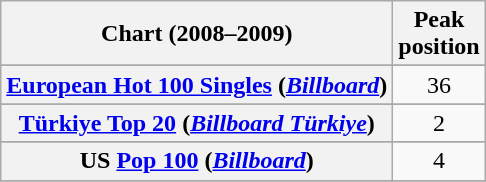<table class="wikitable sortable plainrowheaders" style="text-align:center">
<tr>
<th scope="col">Chart (2008–2009)</th>
<th scope="col">Peak<br>position</th>
</tr>
<tr>
</tr>
<tr>
</tr>
<tr>
</tr>
<tr>
</tr>
<tr>
</tr>
<tr>
</tr>
<tr>
</tr>
<tr>
</tr>
<tr>
<th scope="row"><a href='#'>European Hot 100 Singles</a> (<em><a href='#'>Billboard</a></em>)</th>
<td style="text-align:center;">36</td>
</tr>
<tr>
</tr>
<tr>
</tr>
<tr>
</tr>
<tr>
</tr>
<tr>
</tr>
<tr>
</tr>
<tr>
</tr>
<tr>
</tr>
<tr>
<th scope="row"><a href='#'>Türkiye Top 20</a> (<em><a href='#'>Billboard Türkiye</a></em>)</th>
<td style="text-align:center;">2</td>
</tr>
<tr>
</tr>
<tr>
</tr>
<tr>
</tr>
<tr>
</tr>
<tr>
</tr>
<tr>
</tr>
<tr>
<th scope="row">US <a href='#'>Pop 100</a> (<em><a href='#'>Billboard</a></em>)</th>
<td style="text-align:center;">4</td>
</tr>
<tr>
</tr>
</table>
